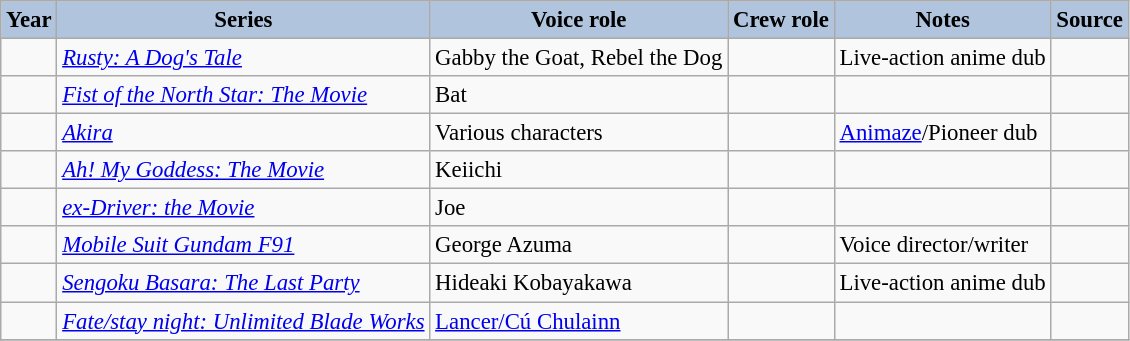<table class="wikitable sortable plainrowheaders" style="width=95%;  font-size: 95%;">
<tr>
<th style="background:#b0c4de;">Year </th>
<th style="background:#b0c4de;">Series</th>
<th style="background:#b0c4de;">Voice role </th>
<th style="background:#b0c4de;">Crew role</th>
<th style="background:#b0c4de;" class="unsortable">Notes </th>
<th style="background:#b0c4de;" class="unsortable">Source</th>
</tr>
<tr>
<td></td>
<td><em><a href='#'>Rusty: A Dog's Tale</a></em></td>
<td>Gabby the Goat, Rebel the Dog</td>
<td></td>
<td>Live-action anime dub</td>
<td></td>
</tr>
<tr>
<td></td>
<td><em><a href='#'>Fist of the North Star: The Movie</a></em></td>
<td>Bat</td>
<td></td>
<td></td>
<td></td>
</tr>
<tr>
<td></td>
<td><em><a href='#'>Akira</a></em></td>
<td>Various characters</td>
<td></td>
<td><a href='#'>Animaze</a>/Pioneer dub</td>
<td></td>
</tr>
<tr>
<td></td>
<td><em><a href='#'>Ah! My Goddess: The Movie</a></em></td>
<td>Keiichi</td>
<td></td>
<td></td>
<td></td>
</tr>
<tr>
<td></td>
<td><em><a href='#'>ex-Driver: the Movie</a></em></td>
<td>Joe</td>
<td></td>
<td></td>
<td></td>
</tr>
<tr>
<td></td>
<td><em><a href='#'>Mobile Suit Gundam F91</a></em></td>
<td>George Azuma</td>
<td></td>
<td>Voice director/writer</td>
<td></td>
</tr>
<tr>
<td></td>
<td><em><a href='#'>Sengoku Basara: The Last Party</a></em></td>
<td>Hideaki Kobayakawa</td>
<td></td>
<td>Live-action anime dub</td>
<td></td>
</tr>
<tr>
<td></td>
<td><em><a href='#'>Fate/stay night: Unlimited Blade Works</a></em></td>
<td><a href='#'>Lancer/Cú Chulainn</a></td>
<td></td>
<td></td>
<td></td>
</tr>
<tr>
</tr>
</table>
